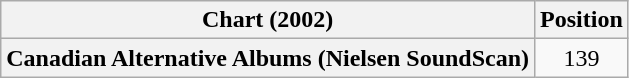<table class="wikitable plainrowheaders">
<tr>
<th scope="col">Chart (2002)</th>
<th scope="col">Position</th>
</tr>
<tr>
<th scope="row">Canadian Alternative Albums (Nielsen SoundScan)</th>
<td align=center>139</td>
</tr>
</table>
